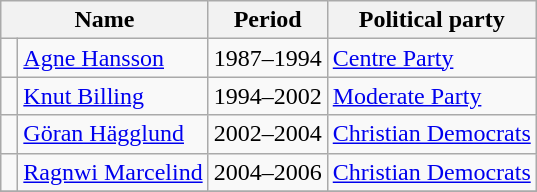<table class="wikitable">
<tr>
<th colspan="2">Name</th>
<th>Period</th>
<th>Political party</th>
</tr>
<tr>
<td bgcolor=> </td>
<td><a href='#'>Agne Hansson</a></td>
<td>1987–1994</td>
<td><a href='#'>Centre Party</a></td>
</tr>
<tr>
<td bgcolor=> </td>
<td><a href='#'>Knut Billing</a></td>
<td>1994–2002</td>
<td><a href='#'>Moderate Party</a></td>
</tr>
<tr>
<td bgcolor=> </td>
<td><a href='#'>Göran Hägglund</a></td>
<td>2002–2004</td>
<td><a href='#'>Christian Democrats</a></td>
</tr>
<tr>
<td bgcolor=> </td>
<td><a href='#'>Ragnwi Marcelind</a></td>
<td>2004–2006</td>
<td><a href='#'>Christian Democrats</a></td>
</tr>
<tr>
</tr>
</table>
